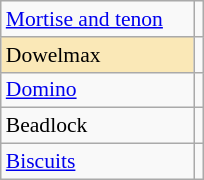<table class="wikitable" style="font-size:90%">
<tr>
<td style="padding-right:20px;"><a href='#'>Mortise and tenon</a></td>
<td></td>
</tr>
<tr>
<td style="background-color:#fae8b7;">Dowelmax</td>
<td></td>
</tr>
<tr>
<td><a href='#'>Domino</a></td>
<td></td>
</tr>
<tr>
<td>Beadlock</td>
<td></td>
</tr>
<tr>
<td><a href='#'>Biscuits</a></td>
<td></td>
</tr>
</table>
